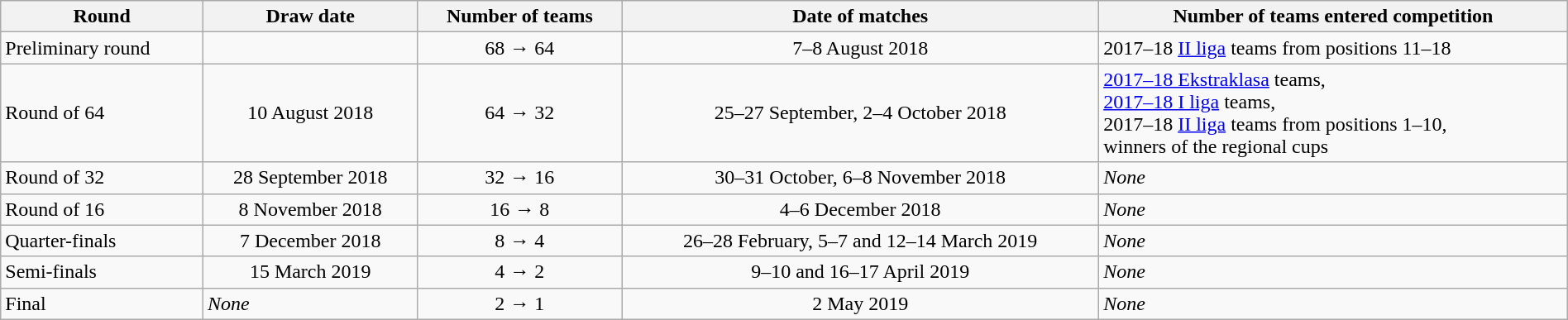<table class="wikitable" style="width:100%; text–align:right">
<tr>
<th>Round</th>
<th>Draw date</th>
<th>Number of teams</th>
<th>Date of matches</th>
<th>Number of teams entered competition</th>
</tr>
<tr>
<td align="left">Preliminary round</td>
<td></td>
<td align="center">68 → 64</td>
<td align="center">7–8 August 2018</td>
<td align="left">2017–18 <a href='#'>II liga</a> teams from positions 11–18</td>
</tr>
<tr>
<td align="left">Round of 64</td>
<td align="center">10 August 2018</td>
<td align="center">64 → 32</td>
<td align="center">25–27 September, 2–4 October 2018</td>
<td align="left"><a href='#'>2017–18 Ekstraklasa</a> teams,<br><a href='#'>2017–18 I liga</a> teams,<br>2017–18 <a href='#'>II liga</a> teams from positions 1–10,<br>winners of the regional cups</td>
</tr>
<tr>
<td align="left">Round of 32</td>
<td align="center">28 September 2018</td>
<td align="center">32 → 16</td>
<td align="center">30–31 October, 6–8 November 2018</td>
<td><em>None</em></td>
</tr>
<tr>
<td align="left">Round of 16</td>
<td align="center">8 November 2018</td>
<td align="center">16 → 8</td>
<td align="center">4–6 December 2018</td>
<td><em>None</em></td>
</tr>
<tr>
<td align="left">Quarter-finals</td>
<td align="center">7 December 2018</td>
<td align="center">8 → 4</td>
<td align="center">26–28 February, 5–7 and 12–14 March 2019</td>
<td><em>None</em></td>
</tr>
<tr>
<td align="left">Semi-finals</td>
<td align="center">15 March 2019</td>
<td align="center">4 → 2</td>
<td align="center">9–10 and 16–17 April 2019</td>
<td><em>None</em></td>
</tr>
<tr>
<td align="left">Final</td>
<td><em>None</em></td>
<td align="center">2 → 1</td>
<td align="center">2 May 2019</td>
<td><em>None</em></td>
</tr>
</table>
